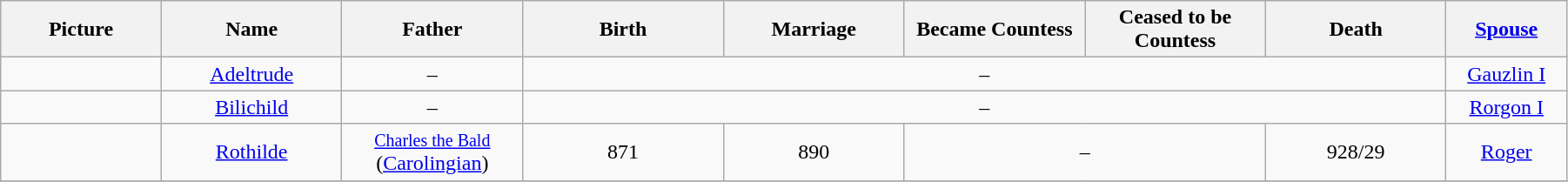<table width=95% class="wikitable">
<tr>
<th width = "8%">Picture</th>
<th width = "9%">Name</th>
<th width = "9%">Father</th>
<th width = "10%">Birth</th>
<th width = "9%">Marriage</th>
<th width = "9%">Became Countess</th>
<th width = "9%">Ceased to be Countess</th>
<th width = "9%">Death</th>
<th width = "6%"><a href='#'>Spouse</a></th>
</tr>
<tr>
<td align="center"></td>
<td align="center"><a href='#'>Adeltrude</a></td>
<td align="center">–</td>
<td align="center" colspan="5">–</td>
<td align="center"><a href='#'>Gauzlin I</a></td>
</tr>
<tr>
<td align="center"></td>
<td align="center"><a href='#'>Bilichild</a></td>
<td align="center">–</td>
<td align="center" colspan="5">–</td>
<td align="center"><a href='#'>Rorgon I</a></td>
</tr>
<tr>
<td align="center"></td>
<td align="center"><a href='#'>Rothilde</a></td>
<td align="center"><small><a href='#'>Charles the Bald</a></small><br>(<a href='#'>Carolingian</a>)</td>
<td align="center">871</td>
<td align="center">890</td>
<td align="center" colspan="2">–</td>
<td align="center">928/29</td>
<td align="center"><a href='#'>Roger</a></td>
</tr>
<tr>
</tr>
</table>
